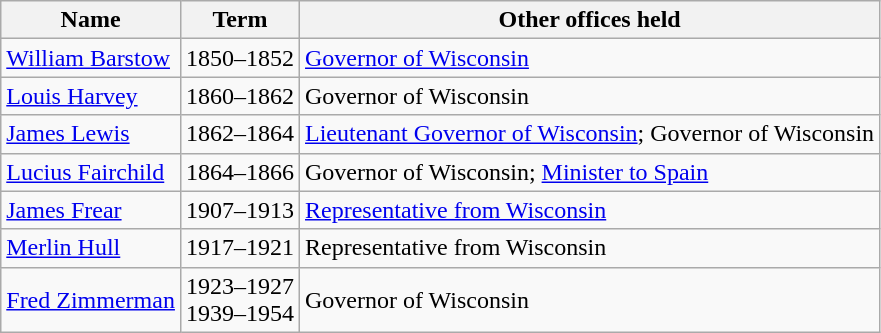<table class="wikitable">
<tr>
<th>Name</th>
<th>Term</th>
<th>Other offices held</th>
</tr>
<tr>
<td><a href='#'>William Barstow</a></td>
<td>1850–1852</td>
<td><a href='#'>Governor of Wisconsin</a></td>
</tr>
<tr>
<td><a href='#'>Louis Harvey</a></td>
<td>1860–1862</td>
<td>Governor of Wisconsin</td>
</tr>
<tr>
<td><a href='#'>James Lewis</a></td>
<td>1862–1864</td>
<td><a href='#'>Lieutenant Governor of Wisconsin</a>; Governor of Wisconsin</td>
</tr>
<tr>
<td><a href='#'>Lucius Fairchild</a></td>
<td>1864–1866</td>
<td>Governor of Wisconsin; <a href='#'>Minister to Spain</a></td>
</tr>
<tr>
<td><a href='#'>James Frear</a></td>
<td>1907–1913</td>
<td><a href='#'>Representative from Wisconsin</a></td>
</tr>
<tr>
<td><a href='#'>Merlin Hull</a></td>
<td>1917–1921</td>
<td>Representative from Wisconsin</td>
</tr>
<tr>
<td><a href='#'>Fred Zimmerman</a></td>
<td>1923–1927<br>1939–1954</td>
<td>Governor of Wisconsin</td>
</tr>
</table>
